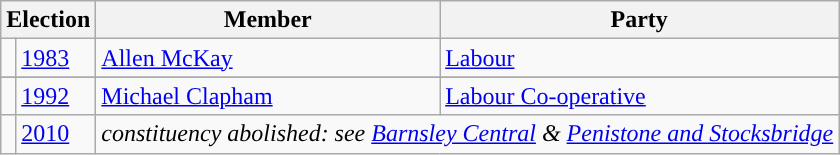<table class="wikitable">
<tr>
<th colspan="2">Election</th>
<th>Member</th>
<th>Party</th>
</tr>
<tr>
<td style="color:inherit;background-color: "></td>
<td><a href='#'>1983</a></td>
<td><a href='#'>Allen McKay</a></td>
<td><a href='#'>Labour</a></td>
</tr>
<tr>
</tr>
<tr>
<td style="color:inherit;background-color: "></td>
<td><a href='#'>1992</a></td>
<td><a href='#'>Michael Clapham</a></td>
<td><a href='#'>Labour Co-operative</a></td>
</tr>
<tr>
<td></td>
<td><a href='#'>2010</a></td>
<td colspan="2"><em>constituency abolished: see <a href='#'>Barnsley Central</a> & <a href='#'>Penistone and Stocksbridge</a></em></td>
</tr>
</table>
